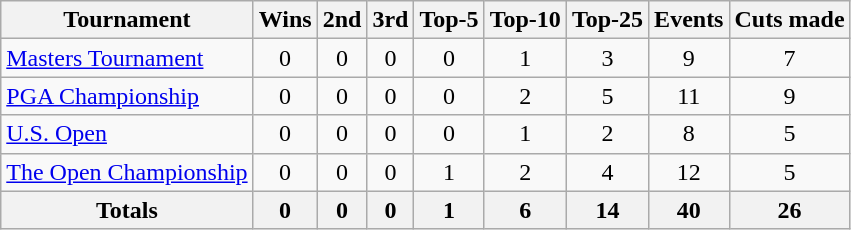<table class=wikitable style=text-align:center>
<tr>
<th>Tournament</th>
<th>Wins</th>
<th>2nd</th>
<th>3rd</th>
<th>Top-5</th>
<th>Top-10</th>
<th>Top-25</th>
<th>Events</th>
<th>Cuts made</th>
</tr>
<tr>
<td align=left><a href='#'>Masters Tournament</a></td>
<td>0</td>
<td>0</td>
<td>0</td>
<td>0</td>
<td>1</td>
<td>3</td>
<td>9</td>
<td>7</td>
</tr>
<tr>
<td align=left><a href='#'>PGA Championship</a></td>
<td>0</td>
<td>0</td>
<td>0</td>
<td>0</td>
<td>2</td>
<td>5</td>
<td>11</td>
<td>9</td>
</tr>
<tr>
<td align=left><a href='#'>U.S. Open</a></td>
<td>0</td>
<td>0</td>
<td>0</td>
<td>0</td>
<td>1</td>
<td>2</td>
<td>8</td>
<td>5</td>
</tr>
<tr>
<td align=left><a href='#'>The Open Championship</a></td>
<td>0</td>
<td>0</td>
<td>0</td>
<td>1</td>
<td>2</td>
<td>4</td>
<td>12</td>
<td>5</td>
</tr>
<tr>
<th>Totals</th>
<th>0</th>
<th>0</th>
<th>0</th>
<th>1</th>
<th>6</th>
<th>14</th>
<th>40</th>
<th>26</th>
</tr>
</table>
